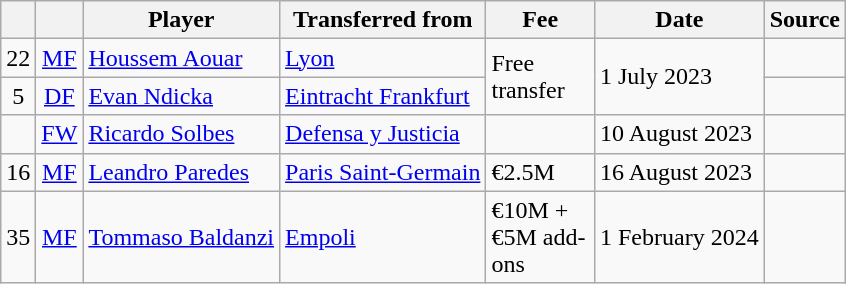<table class="wikitable plainrowheaders sortable">
<tr>
<th></th>
<th></th>
<th scope=col>Player</th>
<th>Transferred from</th>
<th !scope=col; style="width: 65px;">Fee</th>
<th scope=col>Date</th>
<th scope=col>Source</th>
</tr>
<tr>
<td align=center>22</td>
<td align=center><a href='#'>MF</a></td>
<td> <a href='#'>Houssem Aouar</a></td>
<td> <a href='#'>Lyon</a></td>
<td rowspan=2>Free transfer</td>
<td rowspan=2>1 July 2023</td>
<td></td>
</tr>
<tr>
<td align=center>5</td>
<td align=center><a href='#'>DF</a></td>
<td> <a href='#'>Evan Ndicka</a></td>
<td> <a href='#'>Eintracht Frankfurt</a></td>
<td></td>
</tr>
<tr>
<td align=center></td>
<td align=center><a href='#'>FW</a></td>
<td> <a href='#'>Ricardo Solbes</a></td>
<td> <a href='#'>Defensa y Justicia</a></td>
<td></td>
<td>10 August 2023</td>
<td></td>
</tr>
<tr>
<td align=center>16</td>
<td align=center><a href='#'>MF</a></td>
<td> <a href='#'>Leandro Paredes</a></td>
<td> <a href='#'>Paris Saint-Germain</a></td>
<td>€2.5M</td>
<td>16 August 2023</td>
<td></td>
</tr>
<tr>
<td align=center>35</td>
<td align=center><a href='#'>MF</a></td>
<td> <a href='#'>Tommaso Baldanzi</a></td>
<td> <a href='#'>Empoli</a></td>
<td>€10M + €5M add-ons</td>
<td>1 February 2024</td>
<td></td>
</tr>
</table>
